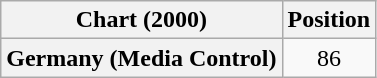<table class="wikitable plainrowheaders">
<tr>
<th>Chart (2000)</th>
<th>Position</th>
</tr>
<tr>
<th scope="row">Germany (Media Control)</th>
<td align="center">86</td>
</tr>
</table>
